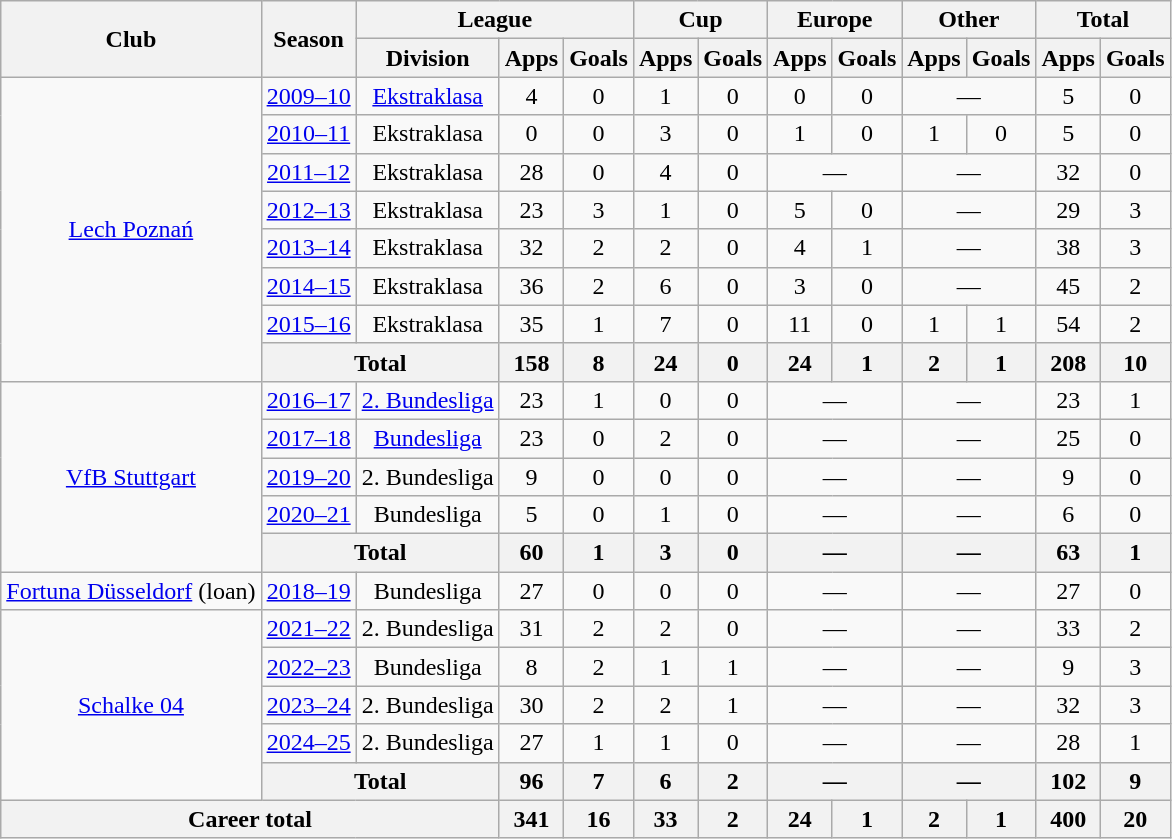<table class="wikitable nowrap" style="text-align:center">
<tr>
<th rowspan="2">Club</th>
<th rowspan="2">Season</th>
<th colspan="3">League</th>
<th colspan="2">Cup</th>
<th colspan="2">Europe</th>
<th colspan="2">Other</th>
<th colspan="2">Total</th>
</tr>
<tr>
<th>Division</th>
<th>Apps</th>
<th>Goals</th>
<th>Apps</th>
<th>Goals</th>
<th>Apps</th>
<th>Goals</th>
<th>Apps</th>
<th>Goals</th>
<th>Apps</th>
<th>Goals</th>
</tr>
<tr>
<td rowspan="8"><a href='#'>Lech Poznań</a></td>
<td><a href='#'>2009–10</a></td>
<td><a href='#'>Ekstraklasa</a></td>
<td>4</td>
<td>0</td>
<td>1</td>
<td>0</td>
<td>0</td>
<td>0</td>
<td colspan="2">—</td>
<td>5</td>
<td>0</td>
</tr>
<tr>
<td><a href='#'>2010–11</a></td>
<td>Ekstraklasa</td>
<td>0</td>
<td>0</td>
<td>3</td>
<td>0</td>
<td>1</td>
<td>0</td>
<td>1</td>
<td>0</td>
<td>5</td>
<td>0</td>
</tr>
<tr>
<td><a href='#'>2011–12</a></td>
<td>Ekstraklasa</td>
<td>28</td>
<td>0</td>
<td>4</td>
<td>0</td>
<td colspan="2">—</td>
<td colspan="2">—</td>
<td>32</td>
<td>0</td>
</tr>
<tr>
<td><a href='#'>2012–13</a></td>
<td>Ekstraklasa</td>
<td>23</td>
<td>3</td>
<td>1</td>
<td>0</td>
<td>5</td>
<td>0</td>
<td colspan="2">—</td>
<td>29</td>
<td>3</td>
</tr>
<tr>
<td><a href='#'>2013–14</a></td>
<td>Ekstraklasa</td>
<td>32</td>
<td>2</td>
<td>2</td>
<td>0</td>
<td>4</td>
<td>1</td>
<td colspan="2">—</td>
<td>38</td>
<td>3</td>
</tr>
<tr>
<td><a href='#'>2014–15</a></td>
<td>Ekstraklasa</td>
<td>36</td>
<td>2</td>
<td>6</td>
<td>0</td>
<td>3</td>
<td>0</td>
<td colspan="2">—</td>
<td>45</td>
<td>2</td>
</tr>
<tr>
<td><a href='#'>2015–16</a></td>
<td>Ekstraklasa</td>
<td>35</td>
<td>1</td>
<td>7</td>
<td>0</td>
<td>11</td>
<td>0</td>
<td>1</td>
<td>1</td>
<td>54</td>
<td>2</td>
</tr>
<tr>
<th colspan="2">Total</th>
<th>158</th>
<th>8</th>
<th>24</th>
<th>0</th>
<th>24</th>
<th>1</th>
<th>2</th>
<th>1</th>
<th>208</th>
<th>10</th>
</tr>
<tr>
<td rowspan="5"><a href='#'>VfB Stuttgart</a></td>
<td><a href='#'>2016–17</a></td>
<td><a href='#'>2. Bundesliga</a></td>
<td>23</td>
<td>1</td>
<td>0</td>
<td>0</td>
<td colspan="2">—</td>
<td colspan="2">—</td>
<td>23</td>
<td>1</td>
</tr>
<tr>
<td><a href='#'>2017–18</a></td>
<td><a href='#'>Bundesliga</a></td>
<td>23</td>
<td>0</td>
<td>2</td>
<td>0</td>
<td colspan="2">—</td>
<td colspan="2">—</td>
<td>25</td>
<td>0</td>
</tr>
<tr>
<td><a href='#'>2019–20</a></td>
<td>2. Bundesliga</td>
<td>9</td>
<td>0</td>
<td>0</td>
<td>0</td>
<td colspan="2">—</td>
<td colspan="2">—</td>
<td>9</td>
<td>0</td>
</tr>
<tr>
<td><a href='#'>2020–21</a></td>
<td>Bundesliga</td>
<td>5</td>
<td>0</td>
<td>1</td>
<td>0</td>
<td colspan="2">—</td>
<td colspan="2">—</td>
<td>6</td>
<td>0</td>
</tr>
<tr>
<th colspan="2">Total</th>
<th>60</th>
<th>1</th>
<th>3</th>
<th>0</th>
<th colspan="2">—</th>
<th colspan="2">—</th>
<th>63</th>
<th>1</th>
</tr>
<tr>
<td><a href='#'>Fortuna Düsseldorf</a> (loan)</td>
<td><a href='#'>2018–19</a></td>
<td>Bundesliga</td>
<td>27</td>
<td>0</td>
<td>0</td>
<td>0</td>
<td colspan="2">—</td>
<td colspan="2">—</td>
<td>27</td>
<td>0</td>
</tr>
<tr>
<td rowspan="5"><a href='#'>Schalke 04</a></td>
<td><a href='#'>2021–22</a></td>
<td>2. Bundesliga</td>
<td>31</td>
<td>2</td>
<td>2</td>
<td>0</td>
<td colspan="2">—</td>
<td colspan="2">—</td>
<td>33</td>
<td>2</td>
</tr>
<tr>
<td><a href='#'>2022–23</a></td>
<td>Bundesliga</td>
<td>8</td>
<td>2</td>
<td>1</td>
<td>1</td>
<td colspan="2">—</td>
<td colspan="2">—</td>
<td>9</td>
<td>3</td>
</tr>
<tr>
<td><a href='#'>2023–24</a></td>
<td>2. Bundesliga</td>
<td>30</td>
<td>2</td>
<td>2</td>
<td>1</td>
<td colspan="2">—</td>
<td colspan="2">—</td>
<td>32</td>
<td>3</td>
</tr>
<tr>
<td><a href='#'>2024–25</a></td>
<td>2. Bundesliga</td>
<td>27</td>
<td>1</td>
<td>1</td>
<td>0</td>
<td colspan="2">—</td>
<td colspan="2">—</td>
<td>28</td>
<td>1</td>
</tr>
<tr>
<th colspan="2">Total</th>
<th>96</th>
<th>7</th>
<th>6</th>
<th>2</th>
<th colspan="2">—</th>
<th colspan="2">—</th>
<th>102</th>
<th>9</th>
</tr>
<tr>
<th colspan="3">Career total</th>
<th>341</th>
<th>16</th>
<th>33</th>
<th>2</th>
<th>24</th>
<th>1</th>
<th>2</th>
<th>1</th>
<th>400</th>
<th>20</th>
</tr>
</table>
